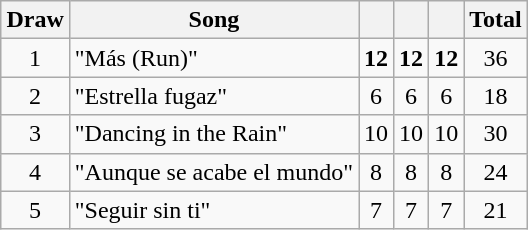<table class="wikitable collapsible" style="float:right; margin:10px; text-align:center;">
<tr>
<th>Draw</th>
<th>Song</th>
<th></th>
<th></th>
<th></th>
<th>Total</th>
</tr>
<tr>
<td>1</td>
<td align="left">"Más (Run)"</td>
<td><strong>12</strong></td>
<td><strong>12</strong></td>
<td><strong>12</strong></td>
<td>36</td>
</tr>
<tr>
<td>2</td>
<td align="left">"Estrella fugaz"</td>
<td>6</td>
<td>6</td>
<td>6</td>
<td>18</td>
</tr>
<tr>
<td>3</td>
<td align="left">"Dancing in the Rain"</td>
<td>10</td>
<td>10</td>
<td>10</td>
<td>30</td>
</tr>
<tr>
<td>4</td>
<td align="left">"Aunque se acabe el mundo"</td>
<td>8</td>
<td>8</td>
<td>8</td>
<td>24</td>
</tr>
<tr>
<td>5</td>
<td align="left">"Seguir sin ti"</td>
<td>7</td>
<td>7</td>
<td>7</td>
<td>21</td>
</tr>
</table>
